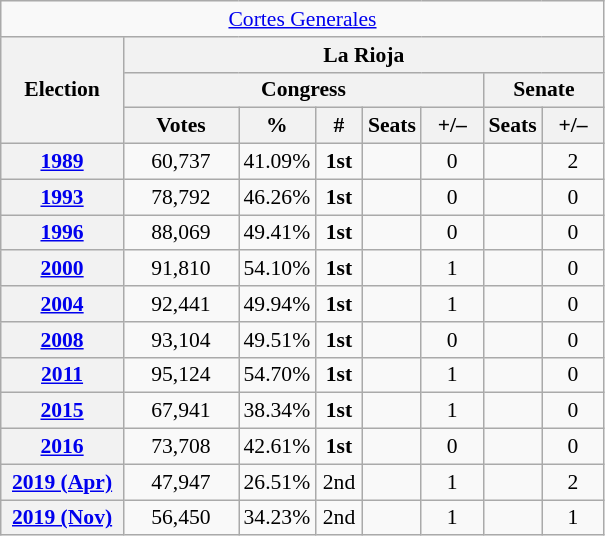<table class="wikitable" style="font-size:90%; text-align:center;">
<tr>
<td colspan="8"><a href='#'>Cortes Generales</a></td>
</tr>
<tr>
<th rowspan="3" width="75">Election</th>
<th colspan="7">La Rioja</th>
</tr>
<tr>
<th colspan="5">Congress</th>
<th colspan="2">Senate</th>
</tr>
<tr>
<th width="70">Votes</th>
<th width="35">%</th>
<th width="25">#</th>
<th>Seats</th>
<th width="35">+/–</th>
<th>Seats</th>
<th width="35">+/–</th>
</tr>
<tr>
<th><a href='#'>1989</a></th>
<td>60,737</td>
<td>41.09%</td>
<td><strong>1st</strong></td>
<td></td>
<td>0</td>
<td></td>
<td>2</td>
</tr>
<tr>
<th><a href='#'>1993</a></th>
<td>78,792</td>
<td>46.26%</td>
<td><strong>1st</strong></td>
<td></td>
<td>0</td>
<td></td>
<td>0</td>
</tr>
<tr>
<th><a href='#'>1996</a></th>
<td>88,069</td>
<td>49.41%</td>
<td><strong>1st</strong></td>
<td></td>
<td>0</td>
<td></td>
<td>0</td>
</tr>
<tr>
<th><a href='#'>2000</a></th>
<td>91,810</td>
<td>54.10%</td>
<td><strong>1st</strong></td>
<td></td>
<td>1</td>
<td></td>
<td>0</td>
</tr>
<tr>
<th><a href='#'>2004</a></th>
<td>92,441</td>
<td>49.94%</td>
<td><strong>1st</strong></td>
<td></td>
<td>1</td>
<td></td>
<td>0</td>
</tr>
<tr>
<th><a href='#'>2008</a></th>
<td>93,104</td>
<td>49.51%</td>
<td><strong>1st</strong></td>
<td></td>
<td>0</td>
<td></td>
<td>0</td>
</tr>
<tr>
<th><a href='#'>2011</a></th>
<td>95,124</td>
<td>54.70%</td>
<td><strong>1st</strong></td>
<td></td>
<td>1</td>
<td></td>
<td>0</td>
</tr>
<tr>
<th><a href='#'>2015</a></th>
<td>67,941</td>
<td>38.34%</td>
<td><strong>1st</strong></td>
<td></td>
<td>1</td>
<td></td>
<td>0</td>
</tr>
<tr>
<th><a href='#'>2016</a></th>
<td>73,708</td>
<td>42.61%</td>
<td><strong>1st</strong></td>
<td></td>
<td>0</td>
<td></td>
<td>0</td>
</tr>
<tr>
<th><a href='#'>2019 (Apr)</a></th>
<td>47,947</td>
<td>26.51%</td>
<td>2nd</td>
<td></td>
<td>1</td>
<td></td>
<td>2</td>
</tr>
<tr>
<th><a href='#'>2019 (Nov)</a></th>
<td>56,450</td>
<td>34.23%</td>
<td>2nd</td>
<td></td>
<td>1</td>
<td></td>
<td>1</td>
</tr>
</table>
